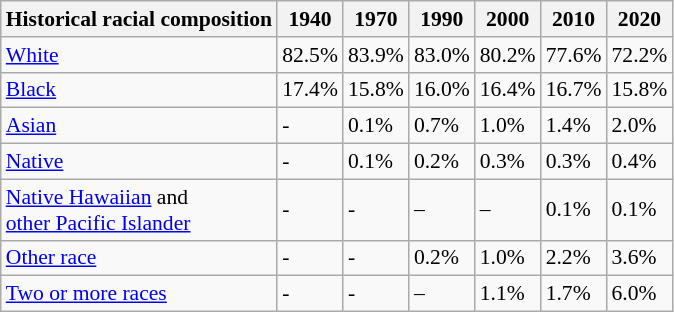<table class="wikitable sortable collapsible" style="font-size: 90%;">
<tr>
<th>Historical racial composition</th>
<th>1940</th>
<th>1970</th>
<th>1990</th>
<th>2000</th>
<th>2010</th>
<th>2020</th>
</tr>
<tr>
<td><a href='#'>White</a></td>
<td>82.5%</td>
<td>83.9%</td>
<td>83.0%</td>
<td>80.2%</td>
<td>77.6%</td>
<td>72.2%</td>
</tr>
<tr>
<td><a href='#'>Black</a></td>
<td>17.4%</td>
<td>15.8%</td>
<td>16.0%</td>
<td>16.4%</td>
<td>16.7%</td>
<td>15.8%</td>
</tr>
<tr>
<td><a href='#'>Asian</a></td>
<td>-</td>
<td>0.1%</td>
<td>0.7%</td>
<td>1.0%</td>
<td>1.4%</td>
<td>2.0%</td>
</tr>
<tr>
<td><a href='#'>Native</a></td>
<td>-</td>
<td>0.1%</td>
<td>0.2%</td>
<td>0.3%</td>
<td>0.3%</td>
<td>0.4%</td>
</tr>
<tr>
<td><a href='#'>Native Hawaiian</a> and<br><a href='#'>other Pacific Islander</a></td>
<td>-</td>
<td>-</td>
<td>–</td>
<td>–</td>
<td>0.1%</td>
<td>0.1%</td>
</tr>
<tr>
<td><a href='#'>Other race</a></td>
<td>-</td>
<td>-</td>
<td>0.2%</td>
<td>1.0%</td>
<td>2.2%</td>
<td>3.6%</td>
</tr>
<tr>
<td><a href='#'>Two or more races</a></td>
<td>-</td>
<td>-</td>
<td>–</td>
<td>1.1%</td>
<td>1.7%</td>
<td>6.0%</td>
</tr>
</table>
